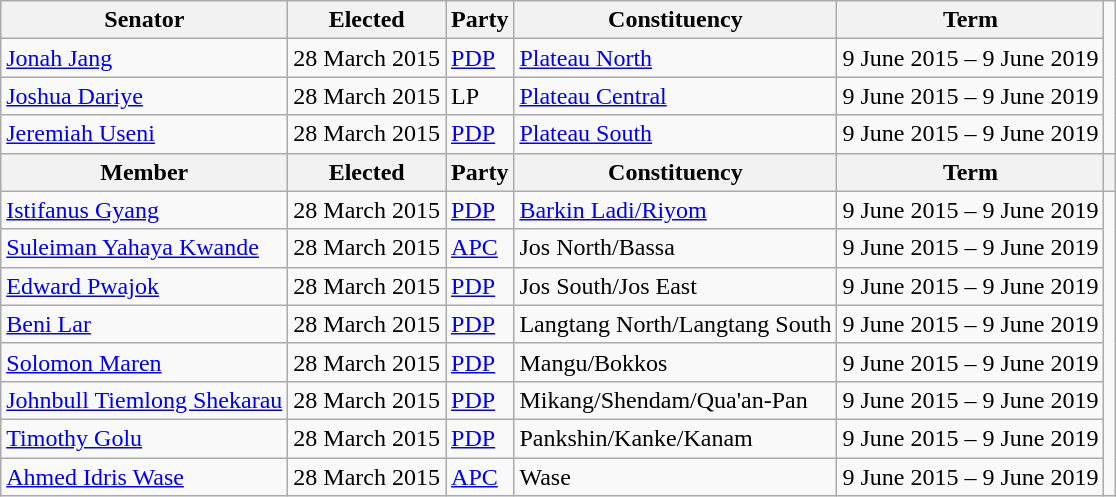<table class="wikitable">
<tr>
<th>Senator</th>
<th>Elected</th>
<th>Party</th>
<th>Constituency</th>
<th>Term</th>
</tr>
<tr>
<td><a href='#'>Jonah Jang</a></td>
<td>28 March 2015</td>
<td><a href='#'>PDP</a></td>
<td><a href='#'>Plateau North</a></td>
<td>9 June 2015 – 9 June 2019</td>
</tr>
<tr>
<td><a href='#'>Joshua Dariye</a></td>
<td>28 March 2015</td>
<td Labour Party>LP</td>
<td><a href='#'>Plateau Central</a></td>
<td>9 June 2015 – 9 June 2019</td>
</tr>
<tr>
<td><a href='#'>Jeremiah Useni</a></td>
<td>28 March 2015</td>
<td><a href='#'>PDP</a></td>
<td><a href='#'>Plateau South</a></td>
<td>9 June 2015 – 9 June 2019</td>
</tr>
<tr>
<th>Member</th>
<th>Elected</th>
<th>Party</th>
<th>Constituency</th>
<th>Term</th>
<th></th>
</tr>
<tr>
<td><a href='#'>Istifanus Gyang</a></td>
<td>28 March 2015</td>
<td><a href='#'>PDP</a></td>
<td><a href='#'>Barkin Ladi/Riyom</a></td>
<td>9 June 2015 – 9 June 2019</td>
</tr>
<tr>
<td><a href='#'>Suleiman Yahaya Kwande</a></td>
<td>28 March 2015</td>
<td><a href='#'>APC</a></td>
<td>Jos North/Bassa</td>
<td>9 June 2015 – 9 June 2019</td>
</tr>
<tr>
<td><a href='#'>Edward Pwajok</a></td>
<td>28 March 2015</td>
<td><a href='#'>PDP</a></td>
<td>Jos South/Jos East</td>
<td>9 June 2015 – 9 June 2019</td>
</tr>
<tr>
<td><a href='#'>Beni Lar</a></td>
<td>28 March 2015</td>
<td><a href='#'>PDP</a></td>
<td>Langtang North/Langtang South</td>
<td>9 June 2015 – 9 June 2019</td>
</tr>
<tr>
<td><a href='#'>Solomon Maren</a></td>
<td>28 March 2015</td>
<td><a href='#'>PDP</a></td>
<td>Mangu/Bokkos</td>
<td>9 June 2015 – 9 June 2019</td>
</tr>
<tr>
<td><a href='#'>Johnbull Tiemlong Shekarau</a></td>
<td>28 March 2015</td>
<td><a href='#'>PDP</a></td>
<td>Mikang/Shendam/Qua'an-Pan</td>
<td>9 June 2015 – 9 June 2019</td>
</tr>
<tr>
<td><a href='#'>Timothy Golu</a></td>
<td>28 March 2015</td>
<td><a href='#'>PDP</a></td>
<td>Pankshin/Kanke/Kanam</td>
<td>9 June 2015 – 9 June 2019</td>
</tr>
<tr>
<td><a href='#'>Ahmed Idris Wase</a></td>
<td>28 March 2015</td>
<td><a href='#'>APC</a></td>
<td>Wase</td>
<td>9 June 2015 – 9 June 2019</td>
</tr>
</table>
